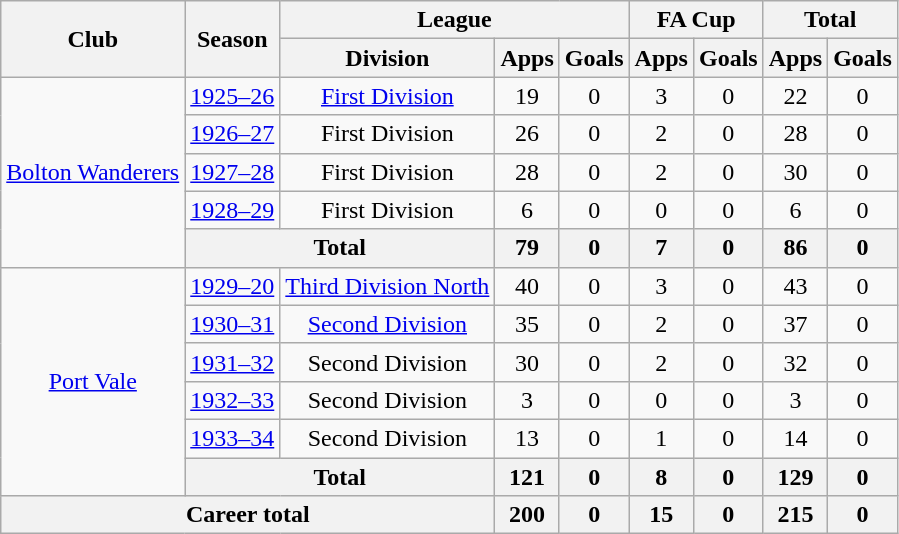<table class="wikitable" style="text-align: center;">
<tr>
<th rowspan="2">Club</th>
<th rowspan="2">Season</th>
<th colspan="3">League</th>
<th colspan="2">FA Cup</th>
<th colspan="2">Total</th>
</tr>
<tr>
<th>Division</th>
<th>Apps</th>
<th>Goals</th>
<th>Apps</th>
<th>Goals</th>
<th>Apps</th>
<th>Goals</th>
</tr>
<tr>
<td rowspan="5"><a href='#'>Bolton Wanderers</a></td>
<td><a href='#'>1925–26</a></td>
<td><a href='#'>First Division</a></td>
<td>19</td>
<td>0</td>
<td>3</td>
<td>0</td>
<td>22</td>
<td>0</td>
</tr>
<tr>
<td><a href='#'>1926–27</a></td>
<td>First Division</td>
<td>26</td>
<td>0</td>
<td>2</td>
<td>0</td>
<td>28</td>
<td>0</td>
</tr>
<tr>
<td><a href='#'>1927–28</a></td>
<td>First Division</td>
<td>28</td>
<td>0</td>
<td>2</td>
<td>0</td>
<td>30</td>
<td>0</td>
</tr>
<tr>
<td><a href='#'>1928–29</a></td>
<td>First Division</td>
<td>6</td>
<td>0</td>
<td>0</td>
<td>0</td>
<td>6</td>
<td>0</td>
</tr>
<tr>
<th colspan="2">Total</th>
<th>79</th>
<th>0</th>
<th>7</th>
<th>0</th>
<th>86</th>
<th>0</th>
</tr>
<tr>
<td rowspan="6"><a href='#'>Port Vale</a></td>
<td><a href='#'>1929–20</a></td>
<td><a href='#'>Third Division North</a></td>
<td>40</td>
<td>0</td>
<td>3</td>
<td>0</td>
<td>43</td>
<td>0</td>
</tr>
<tr>
<td><a href='#'>1930–31</a></td>
<td><a href='#'>Second Division</a></td>
<td>35</td>
<td>0</td>
<td>2</td>
<td>0</td>
<td>37</td>
<td>0</td>
</tr>
<tr>
<td><a href='#'>1931–32</a></td>
<td>Second Division</td>
<td>30</td>
<td>0</td>
<td>2</td>
<td>0</td>
<td>32</td>
<td>0</td>
</tr>
<tr>
<td><a href='#'>1932–33</a></td>
<td>Second Division</td>
<td>3</td>
<td>0</td>
<td>0</td>
<td>0</td>
<td>3</td>
<td>0</td>
</tr>
<tr>
<td><a href='#'>1933–34</a></td>
<td>Second Division</td>
<td>13</td>
<td>0</td>
<td>1</td>
<td>0</td>
<td>14</td>
<td>0</td>
</tr>
<tr>
<th colspan="2">Total</th>
<th>121</th>
<th>0</th>
<th>8</th>
<th>0</th>
<th>129</th>
<th>0</th>
</tr>
<tr>
<th colspan="3">Career total</th>
<th>200</th>
<th>0</th>
<th>15</th>
<th>0</th>
<th>215</th>
<th>0</th>
</tr>
</table>
